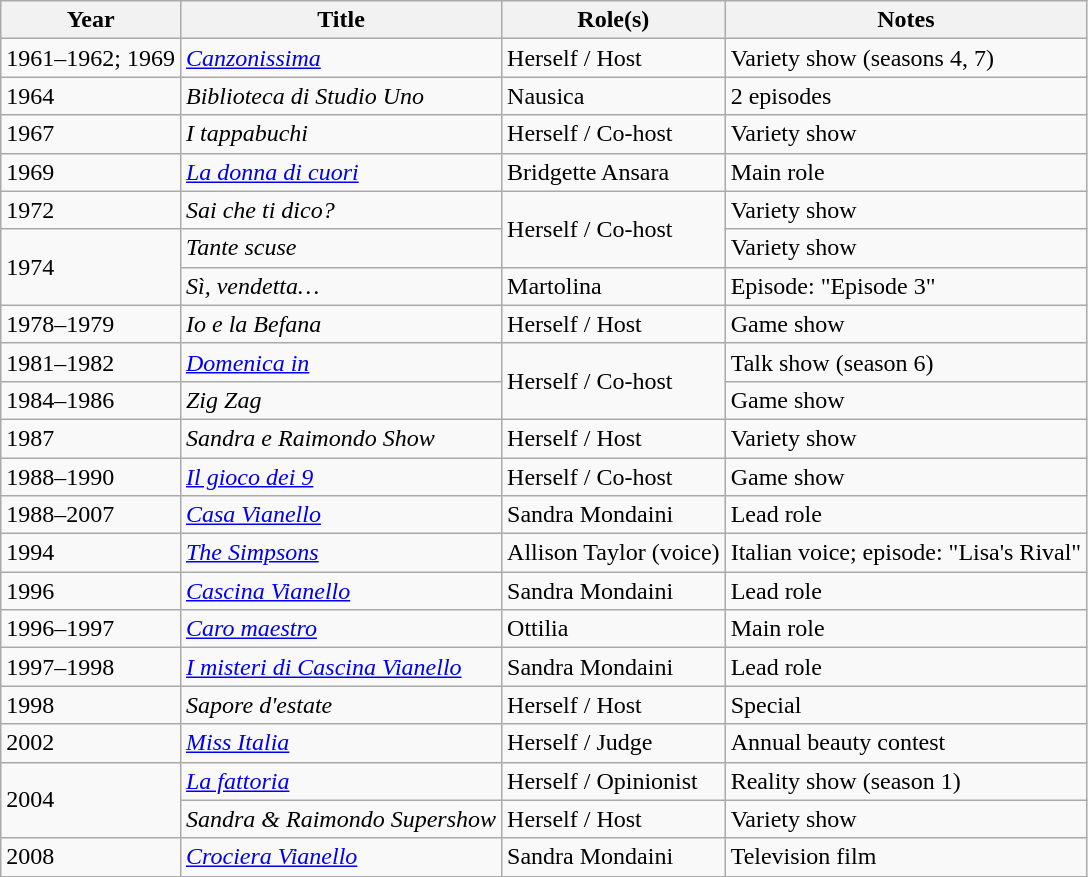<table class="wikitable plainrowheaders sortable">
<tr>
<th scope="col">Year</th>
<th scope="col">Title</th>
<th scope="col">Role(s)</th>
<th scope="col" class="unsortable">Notes</th>
</tr>
<tr>
<td>1961–1962; 1969</td>
<td><em><a href='#'>Canzonissima</a></em></td>
<td>Herself / Host</td>
<td>Variety show (seasons 4, 7)</td>
</tr>
<tr>
<td>1964</td>
<td><em>Biblioteca di Studio Uno</em></td>
<td>Nausica</td>
<td>2 episodes</td>
</tr>
<tr>
<td>1967</td>
<td><em>I tappabuchi</em></td>
<td>Herself / Co-host</td>
<td>Variety show</td>
</tr>
<tr>
<td>1969</td>
<td><em><a href='#'>La donna di cuori</a></em></td>
<td>Bridgette Ansara</td>
<td>Main role</td>
</tr>
<tr>
<td>1972</td>
<td><em>Sai che ti dico?</em></td>
<td rowspan="2">Herself / Co-host</td>
<td>Variety show</td>
</tr>
<tr>
<td rowspan="2">1974</td>
<td><em>Tante scuse</em></td>
<td>Variety show</td>
</tr>
<tr>
<td><em>Sì, vendetta…</em></td>
<td>Martolina</td>
<td>Episode: "Episode 3"</td>
</tr>
<tr>
<td>1978–1979</td>
<td><em>Io e la Befana</em></td>
<td>Herself / Host</td>
<td>Game show</td>
</tr>
<tr>
<td>1981–1982</td>
<td><em><a href='#'>Domenica in</a></em></td>
<td rowspan="2">Herself / Co-host</td>
<td>Talk show (season 6)</td>
</tr>
<tr>
<td>1984–1986</td>
<td><em>Zig Zag</em></td>
<td>Game show</td>
</tr>
<tr>
<td>1987</td>
<td><em>Sandra e Raimondo Show</em></td>
<td>Herself / Host</td>
<td>Variety show</td>
</tr>
<tr>
<td>1988–1990</td>
<td><em><a href='#'>Il gioco dei 9</a></em></td>
<td>Herself / Co-host</td>
<td>Game show</td>
</tr>
<tr>
<td>1988–2007</td>
<td><em><a href='#'>Casa Vianello</a></em></td>
<td>Sandra Mondaini</td>
<td>Lead role</td>
</tr>
<tr>
<td>1994</td>
<td><em><a href='#'>The Simpsons</a></em></td>
<td>Allison Taylor (voice)</td>
<td>Italian voice; episode: "Lisa's Rival"</td>
</tr>
<tr>
<td>1996</td>
<td><em><a href='#'>Cascina Vianello</a></em></td>
<td>Sandra Mondaini</td>
<td>Lead role</td>
</tr>
<tr>
<td>1996–1997</td>
<td><em><a href='#'>Caro maestro</a></em></td>
<td>Ottilia</td>
<td>Main role</td>
</tr>
<tr>
<td>1997–1998</td>
<td><em><a href='#'>I misteri di Cascina Vianello</a></em></td>
<td>Sandra Mondaini</td>
<td>Lead role</td>
</tr>
<tr>
<td>1998</td>
<td><em>Sapore d'estate</em></td>
<td>Herself / Host</td>
<td>Special</td>
</tr>
<tr>
<td>2002</td>
<td><em><a href='#'>Miss Italia</a></em></td>
<td>Herself / Judge</td>
<td>Annual beauty contest</td>
</tr>
<tr>
<td rowspan="2">2004</td>
<td><em><a href='#'>La fattoria</a></em></td>
<td>Herself / Opinionist</td>
<td>Reality show (season 1)</td>
</tr>
<tr>
<td><em>Sandra & Raimondo Supershow</em></td>
<td>Herself / Host</td>
<td>Variety show</td>
</tr>
<tr>
<td>2008</td>
<td><em><a href='#'>Crociera Vianello</a></em></td>
<td>Sandra Mondaini</td>
<td>Television film</td>
</tr>
</table>
